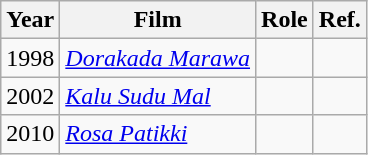<table class="wikitable">
<tr>
<th>Year</th>
<th>Film</th>
<th>Role</th>
<th>Ref.</th>
</tr>
<tr>
<td>1998</td>
<td><em><a href='#'>Dorakada Marawa</a></em></td>
<td></td>
<td></td>
</tr>
<tr>
<td>2002</td>
<td><em><a href='#'>Kalu Sudu Mal</a></em></td>
<td></td>
<td></td>
</tr>
<tr>
<td>2010</td>
<td><em><a href='#'>Rosa Patikki</a></em></td>
<td></td>
<td></td>
</tr>
</table>
